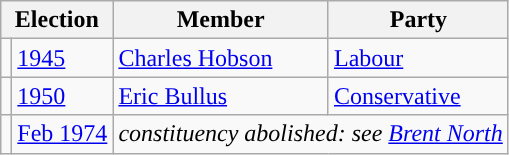<table class="wikitable">
<tr>
<th colspan="2">Election</th>
<th>Member</th>
<th>Party</th>
</tr>
<tr>
<td style="color:inherit;background-color: "></td>
<td><a href='#'>1945</a></td>
<td><a href='#'>Charles Hobson</a></td>
<td><a href='#'>Labour</a></td>
</tr>
<tr>
<td style="color:inherit;background-color: "></td>
<td><a href='#'>1950</a></td>
<td><a href='#'>Eric Bullus</a></td>
<td><a href='#'>Conservative</a></td>
</tr>
<tr>
<td></td>
<td><a href='#'>Feb 1974</a></td>
<td colspan="2"><em>constituency abolished: see <a href='#'>Brent North</a></em></td>
</tr>
</table>
